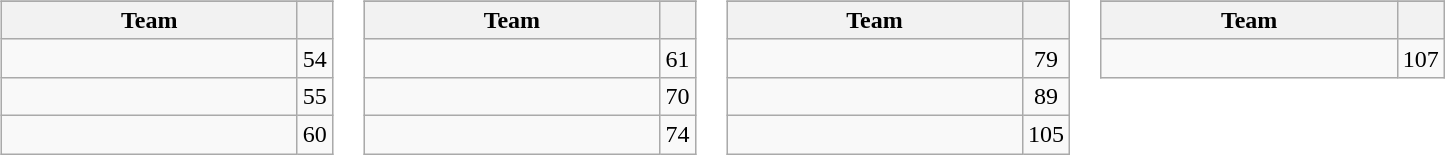<table>
<tr valign=top>
<td><br><table class="wikitable">
<tr>
</tr>
<tr>
<th width=190>Team</th>
<th></th>
</tr>
<tr>
<td></td>
<td align=center>54</td>
</tr>
<tr>
<td></td>
<td align=center>55</td>
</tr>
<tr>
<td></td>
<td align=center>60</td>
</tr>
</table>
</td>
<td><br><table class="wikitable">
<tr>
</tr>
<tr>
<th width=190>Team</th>
<th></th>
</tr>
<tr>
<td></td>
<td align=center>61</td>
</tr>
<tr>
<td></td>
<td align=center>70</td>
</tr>
<tr>
<td></td>
<td align=center>74</td>
</tr>
</table>
</td>
<td><br><table class="wikitable">
<tr>
</tr>
<tr>
<th width=190>Team</th>
<th></th>
</tr>
<tr>
<td></td>
<td align=center>79</td>
</tr>
<tr>
<td></td>
<td align=center>89</td>
</tr>
<tr>
<td></td>
<td align=center>105</td>
</tr>
</table>
</td>
<td><br><table class="wikitable">
<tr>
</tr>
<tr>
<th width=190>Team</th>
<th></th>
</tr>
<tr>
<td></td>
<td align=center>107</td>
</tr>
</table>
</td>
</tr>
</table>
